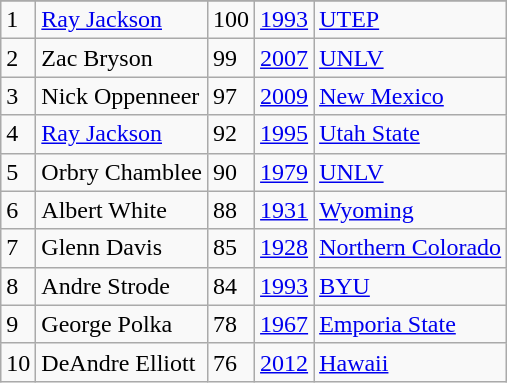<table class="wikitable">
<tr>
</tr>
<tr>
<td>1</td>
<td><a href='#'>Ray Jackson</a></td>
<td>100</td>
<td><a href='#'>1993</a></td>
<td><a href='#'>UTEP</a></td>
</tr>
<tr>
<td>2</td>
<td>Zac Bryson</td>
<td>99</td>
<td><a href='#'>2007</a></td>
<td><a href='#'>UNLV</a></td>
</tr>
<tr>
<td>3</td>
<td>Nick Oppenneer</td>
<td>97</td>
<td><a href='#'>2009</a></td>
<td><a href='#'>New Mexico</a></td>
</tr>
<tr>
<td>4</td>
<td><a href='#'>Ray Jackson</a></td>
<td>92</td>
<td><a href='#'>1995</a></td>
<td><a href='#'>Utah State</a></td>
</tr>
<tr>
<td>5</td>
<td>Orbry Chamblee</td>
<td>90</td>
<td><a href='#'>1979</a></td>
<td><a href='#'>UNLV</a></td>
</tr>
<tr>
<td>6</td>
<td>Albert White</td>
<td>88</td>
<td><a href='#'>1931</a></td>
<td><a href='#'>Wyoming</a></td>
</tr>
<tr>
<td>7</td>
<td>Glenn Davis</td>
<td>85</td>
<td><a href='#'>1928</a></td>
<td><a href='#'>Northern Colorado</a></td>
</tr>
<tr>
<td>8</td>
<td>Andre Strode</td>
<td>84</td>
<td><a href='#'>1993</a></td>
<td><a href='#'>BYU</a></td>
</tr>
<tr>
<td>9</td>
<td>George Polka</td>
<td>78</td>
<td><a href='#'>1967</a></td>
<td><a href='#'>Emporia State</a></td>
</tr>
<tr>
<td>10</td>
<td>DeAndre Elliott</td>
<td>76</td>
<td><a href='#'>2012</a></td>
<td><a href='#'>Hawaii</a></td>
</tr>
</table>
